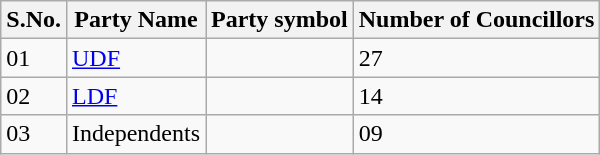<table class="sortable wikitable">
<tr>
<th>S.No.</th>
<th>Party Name</th>
<th>Party symbol</th>
<th>Number of Councillors</th>
</tr>
<tr>
<td>01</td>
<td><a href='#'>UDF</a></td>
<td></td>
<td>27</td>
</tr>
<tr>
<td>02</td>
<td><a href='#'>LDF</a></td>
<td></td>
<td>14</td>
</tr>
<tr>
<td>03</td>
<td>Independents</td>
<td></td>
<td>09</td>
</tr>
</table>
